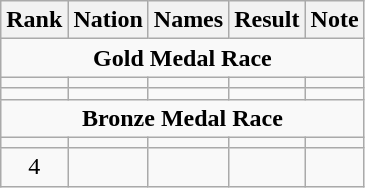<table class="wikitable" style="text-align:center">
<tr>
<th>Rank</th>
<th>Nation</th>
<th>Names</th>
<th>Result</th>
<th>Note</th>
</tr>
<tr>
<td colspan=5><strong>Gold Medal Race</strong></td>
</tr>
<tr>
<td></td>
<td align=left></td>
<td align=left></td>
<td></td>
<td></td>
</tr>
<tr>
<td></td>
<td align=left></td>
<td align=left></td>
<td></td>
<td></td>
</tr>
<tr>
<td colspan=5><strong>Bronze Medal Race</strong></td>
</tr>
<tr>
<td></td>
<td align=left></td>
<td align=left></td>
<td></td>
<td></td>
</tr>
<tr>
<td>4</td>
<td align=left></td>
<td align=left></td>
<td></td>
<td></td>
</tr>
</table>
